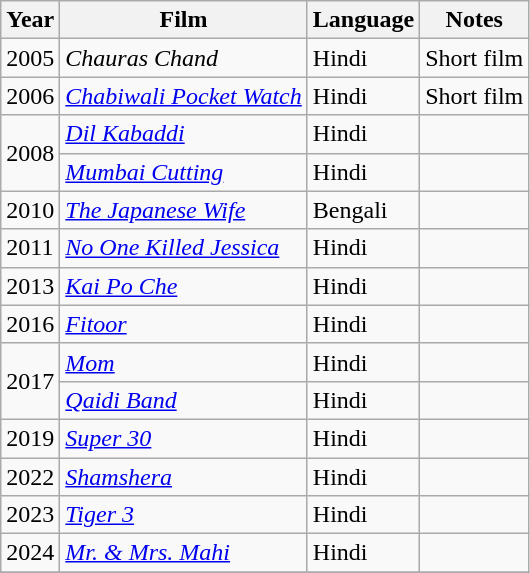<table class="wikitable">
<tr>
<th>Year</th>
<th>Film</th>
<th>Language</th>
<th>Notes</th>
</tr>
<tr>
<td>2005</td>
<td><em>Chauras Chand</em></td>
<td>Hindi</td>
<td>Short film</td>
</tr>
<tr>
<td>2006</td>
<td><em><a href='#'>Chabiwali Pocket Watch</a></em></td>
<td>Hindi</td>
<td>Short film</td>
</tr>
<tr>
<td rowspan="2">2008</td>
<td><em><a href='#'>Dil Kabaddi</a></em></td>
<td>Hindi</td>
<td></td>
</tr>
<tr>
<td><em><a href='#'>Mumbai Cutting</a></em></td>
<td>Hindi</td>
<td></td>
</tr>
<tr>
<td>2010</td>
<td><em><a href='#'>The Japanese Wife</a></em></td>
<td>Bengali</td>
<td></td>
</tr>
<tr>
<td>2011</td>
<td><em><a href='#'>No One Killed Jessica</a></em></td>
<td>Hindi</td>
<td></td>
</tr>
<tr>
<td>2013</td>
<td><em><a href='#'>Kai Po Che</a></em></td>
<td>Hindi</td>
<td></td>
</tr>
<tr>
<td>2016</td>
<td><em><a href='#'>Fitoor</a></em></td>
<td>Hindi</td>
<td></td>
</tr>
<tr>
<td rowspan="2">2017</td>
<td><em><a href='#'>Mom</a></em></td>
<td>Hindi</td>
<td></td>
</tr>
<tr>
<td><em><a href='#'>Qaidi Band</a></em></td>
<td>Hindi</td>
<td></td>
</tr>
<tr>
<td>2019</td>
<td><em><a href='#'>Super 30</a></em></td>
<td>Hindi</td>
<td></td>
</tr>
<tr>
<td>2022</td>
<td><em><a href='#'>Shamshera</a></em></td>
<td>Hindi</td>
<td></td>
</tr>
<tr>
<td>2023</td>
<td><em><a href='#'>Tiger 3</a></em></td>
<td>Hindi</td>
<td></td>
</tr>
<tr>
<td>2024</td>
<td><em><a href='#'>Mr. & Mrs. Mahi</a></em></td>
<td>Hindi</td>
<td></td>
</tr>
<tr>
</tr>
</table>
